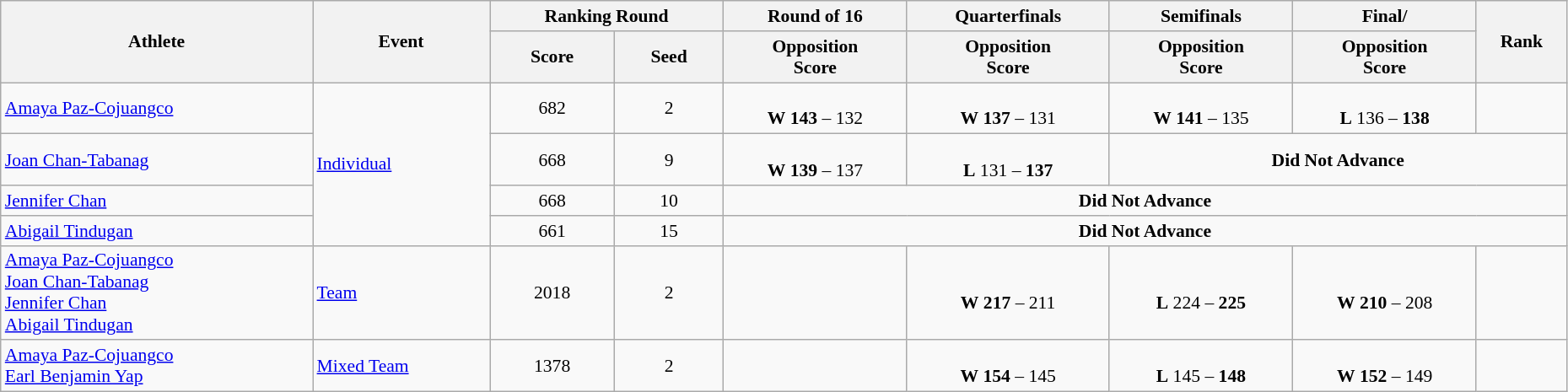<table class="wikitable" width="98%" style="text-align:center; font-size:90%">
<tr>
<th rowspan=2>Athlete</th>
<th rowspan=2>Event</th>
<th colspan=2>Ranking Round</th>
<th>Round of 16</th>
<th>Quarterfinals</th>
<th>Semifinals</th>
<th>Final/</th>
<th rowspan=2>Rank</th>
</tr>
<tr>
<th>Score</th>
<th>Seed</th>
<th>Opposition<br>Score</th>
<th>Opposition<br>Score</th>
<th>Opposition<br>Score</th>
<th>Opposition<br>Score</th>
</tr>
<tr align=center>
<td align=left><a href='#'>Amaya Paz-Cojuangco</a></td>
<td rowspan=4 align=left><a href='#'>Individual</a></td>
<td>682</td>
<td>2 </td>
<td> <br> <strong>W</strong> <strong>143</strong> – 132</td>
<td> <br> <strong>W</strong> <strong>137</strong> – 131</td>
<td> <br> <strong>W</strong> <strong>141</strong> – 135</td>
<td> <br> <strong>L</strong> 136 – <strong>138</strong></td>
<td align=center></td>
</tr>
<tr>
<td align=left><a href='#'>Joan Chan-Tabanag</a></td>
<td>668</td>
<td>9 </td>
<td> <br> <strong>W</strong> <strong>139</strong> – 137</td>
<td> <br> <strong>L</strong> 131 – <strong>137</strong></td>
<td colspan=3><strong>Did Not Advance</strong></td>
</tr>
<tr>
<td align=left><a href='#'>Jennifer Chan</a></td>
<td>668</td>
<td>10</td>
<td colspan=5><strong>Did Not Advance</strong></td>
</tr>
<tr>
<td align=left><a href='#'>Abigail Tindugan</a></td>
<td>661</td>
<td>15</td>
<td colspan=5><strong>Did Not Advance</strong></td>
</tr>
<tr align=center>
<td align=left><a href='#'>Amaya Paz-Cojuangco</a><br><a href='#'>Joan Chan-Tabanag</a><br><a href='#'>Jennifer Chan</a><br><a href='#'>Abigail Tindugan</a></td>
<td align=left><a href='#'>Team</a></td>
<td>2018</td>
<td>2</td>
<td></td>
<td> <br> <strong>W</strong> <strong>217</strong> – 211</td>
<td> <br> <strong>L</strong> 224 – <strong>225</strong></td>
<td> <br> <strong>W</strong> <strong>210</strong> – 208</td>
<td align=center></td>
</tr>
<tr align=center>
<td align=left><a href='#'>Amaya Paz-Cojuangco</a><br><a href='#'>Earl Benjamin Yap</a></td>
<td align=left><a href='#'>Mixed Team</a></td>
<td>1378</td>
<td>2</td>
<td></td>
<td> <br> <strong>W</strong> <strong>154</strong> – 145</td>
<td> <br> <strong>L</strong> 145 – <strong>148</strong></td>
<td> <br> <strong>W</strong> <strong>152</strong> – 149</td>
<td align=center></td>
</tr>
</table>
